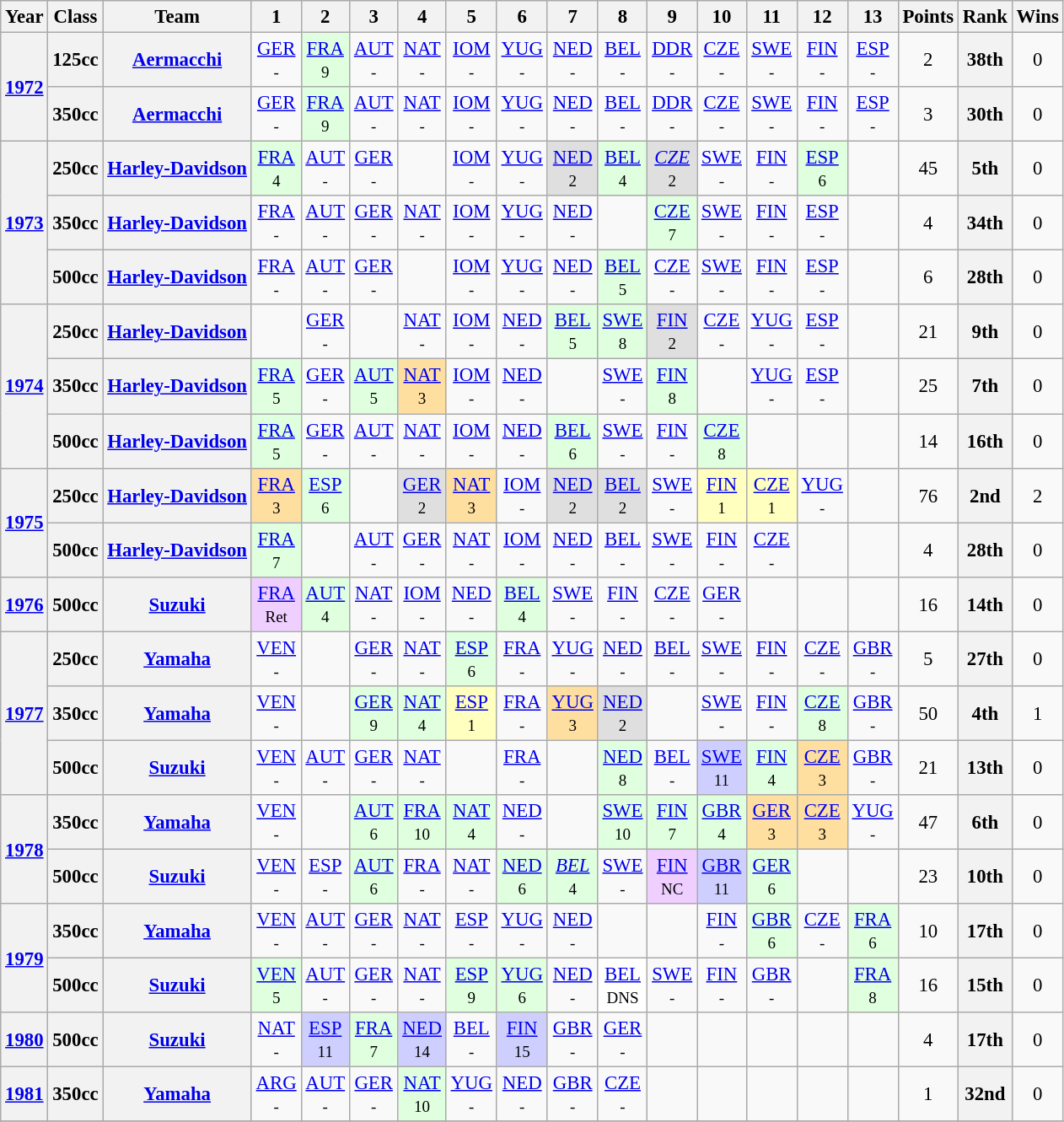<table class="wikitable" style="text-align:center; font-size:95%">
<tr>
<th>Year</th>
<th>Class</th>
<th>Team</th>
<th>1</th>
<th>2</th>
<th>3</th>
<th>4</th>
<th>5</th>
<th>6</th>
<th>7</th>
<th>8</th>
<th>9</th>
<th>10</th>
<th>11</th>
<th>12</th>
<th>13</th>
<th>Points</th>
<th>Rank</th>
<th>Wins</th>
</tr>
<tr>
<th rowspan=2><a href='#'>1972</a></th>
<th>125cc</th>
<th><a href='#'>Aermacchi</a></th>
<td><a href='#'>GER</a><br><small>-</small></td>
<td style="background:#DFFFDF;"><a href='#'>FRA</a><br><small>9</small></td>
<td><a href='#'>AUT</a><br><small>-</small></td>
<td><a href='#'>NAT</a><br><small>-</small></td>
<td><a href='#'>IOM</a><br><small>-</small></td>
<td><a href='#'>YUG</a><br><small>-</small></td>
<td><a href='#'>NED</a><br><small>-</small></td>
<td><a href='#'>BEL</a><br><small>-</small></td>
<td><a href='#'>DDR</a><br><small>-</small></td>
<td><a href='#'>CZE</a><br><small>-</small></td>
<td><a href='#'>SWE</a><br><small>-</small></td>
<td><a href='#'>FIN</a><br><small>-</small></td>
<td><a href='#'>ESP</a><br><small>-</small></td>
<td>2</td>
<th>38th</th>
<td>0</td>
</tr>
<tr>
<th>350cc</th>
<th><a href='#'>Aermacchi</a></th>
<td><a href='#'>GER</a><br><small>-</small></td>
<td style="background:#DFFFDF;"><a href='#'>FRA</a><br><small>9</small></td>
<td><a href='#'>AUT</a><br><small>-</small></td>
<td><a href='#'>NAT</a><br><small>-</small></td>
<td><a href='#'>IOM</a><br><small>-</small></td>
<td><a href='#'>YUG</a><br><small>-</small></td>
<td><a href='#'>NED</a><br><small>-</small></td>
<td><a href='#'>BEL</a><br><small>-</small></td>
<td><a href='#'>DDR</a><br><small>-</small></td>
<td><a href='#'>CZE</a><br><small>-</small></td>
<td><a href='#'>SWE</a><br><small>-</small></td>
<td><a href='#'>FIN</a><br><small>-</small></td>
<td><a href='#'>ESP</a><br><small>-</small></td>
<td>3</td>
<th>30th</th>
<td>0</td>
</tr>
<tr>
<th rowspan=3><a href='#'>1973</a></th>
<th>250cc</th>
<th><a href='#'>Harley-Davidson</a></th>
<td style="background:#DFFFDF;"><a href='#'>FRA</a><br><small>4</small></td>
<td><a href='#'>AUT</a><br><small>-</small></td>
<td><a href='#'>GER</a><br><small>-</small></td>
<td></td>
<td><a href='#'>IOM</a><br><small>-</small></td>
<td><a href='#'>YUG</a><br><small>-</small></td>
<td style="background:#DFDFDF;"><a href='#'>NED</a><br><small>2</small></td>
<td style="background:#DFFFDF;"><a href='#'>BEL</a><br><small>4</small></td>
<td style="background:#DFDFDF;"><em><a href='#'>CZE</a></em><br><small>2</small></td>
<td><a href='#'>SWE</a><br><small>-</small></td>
<td><a href='#'>FIN</a><br><small>-</small></td>
<td style="background:#DFFFDF;"><a href='#'>ESP</a><br><small>6</small></td>
<td></td>
<td>45</td>
<th>5th</th>
<td>0</td>
</tr>
<tr>
<th>350cc</th>
<th><a href='#'>Harley-Davidson</a></th>
<td><a href='#'>FRA</a><br><small>-</small></td>
<td><a href='#'>AUT</a><br><small>-</small></td>
<td><a href='#'>GER</a><br><small>-</small></td>
<td><a href='#'>NAT</a><br><small>-</small></td>
<td><a href='#'>IOM</a><br><small>-</small></td>
<td><a href='#'>YUG</a><br><small>-</small></td>
<td><a href='#'>NED</a><br><small>-</small></td>
<td></td>
<td style="background:#DFFFDF;"><a href='#'>CZE</a><br><small>7</small></td>
<td><a href='#'>SWE</a><br><small>-</small></td>
<td><a href='#'>FIN</a><br><small>-</small></td>
<td><a href='#'>ESP</a><br><small>-</small></td>
<td></td>
<td>4</td>
<th>34th</th>
<td>0</td>
</tr>
<tr>
<th>500cc</th>
<th><a href='#'>Harley-Davidson</a></th>
<td><a href='#'>FRA</a><br><small>-</small></td>
<td><a href='#'>AUT</a><br><small>-</small></td>
<td><a href='#'>GER</a><br><small>-</small></td>
<td></td>
<td><a href='#'>IOM</a><br><small>-</small></td>
<td><a href='#'>YUG</a><br><small>-</small></td>
<td><a href='#'>NED</a><br><small>-</small></td>
<td style="background:#DFFFDF;"><a href='#'>BEL</a><br><small>5</small></td>
<td><a href='#'>CZE</a><br><small>-</small></td>
<td><a href='#'>SWE</a><br><small>-</small></td>
<td><a href='#'>FIN</a><br><small>-</small></td>
<td><a href='#'>ESP</a><br><small>-</small></td>
<td></td>
<td>6</td>
<th>28th</th>
<td>0</td>
</tr>
<tr>
<th rowspan=3><a href='#'>1974</a></th>
<th>250cc</th>
<th><a href='#'>Harley-Davidson</a></th>
<td></td>
<td><a href='#'>GER</a><br><small>-</small></td>
<td></td>
<td><a href='#'>NAT</a><br><small>-</small></td>
<td><a href='#'>IOM</a><br><small>-</small></td>
<td><a href='#'>NED</a><br><small>-</small></td>
<td style="background:#DFFFDF;"><a href='#'>BEL</a><br><small>5</small></td>
<td style="background:#DFFFDF;"><a href='#'>SWE</a><br><small>8</small></td>
<td style="background:#DFDFDF;"><a href='#'>FIN</a><br><small>2</small></td>
<td><a href='#'>CZE</a><br><small>-</small></td>
<td><a href='#'>YUG</a><br><small>-</small></td>
<td><a href='#'>ESP</a><br><small>-</small></td>
<td></td>
<td>21</td>
<th>9th</th>
<td>0</td>
</tr>
<tr>
<th>350cc</th>
<th><a href='#'>Harley-Davidson</a></th>
<td style="background:#DFFFDF;"><a href='#'>FRA</a><br><small>5</small></td>
<td><a href='#'>GER</a><br><small>-</small></td>
<td style="background:#DFFFDF;"><a href='#'>AUT</a><br><small>5</small></td>
<td style="background:#FFDF9F;"><a href='#'>NAT</a><br><small>3</small></td>
<td><a href='#'>IOM</a><br><small>-</small></td>
<td><a href='#'>NED</a><br><small>-</small></td>
<td></td>
<td><a href='#'>SWE</a><br><small>-</small></td>
<td style="background:#DFFFDF;"><a href='#'>FIN</a><br><small>8</small></td>
<td></td>
<td><a href='#'>YUG</a><br><small>-</small></td>
<td><a href='#'>ESP</a><br><small>-</small></td>
<td></td>
<td>25</td>
<th>7th</th>
<td>0</td>
</tr>
<tr>
<th>500cc</th>
<th><a href='#'>Harley-Davidson</a></th>
<td style="background:#DFFFDF;"><a href='#'>FRA</a><br><small>5</small></td>
<td><a href='#'>GER</a><br><small>-</small></td>
<td><a href='#'>AUT</a><br><small>-</small></td>
<td><a href='#'>NAT</a><br><small>-</small></td>
<td><a href='#'>IOM</a><br><small>-</small></td>
<td><a href='#'>NED</a><br><small>-</small></td>
<td style="background:#DFFFDF;"><a href='#'>BEL</a><br><small>6</small></td>
<td><a href='#'>SWE</a><br><small>-</small></td>
<td><a href='#'>FIN</a><br><small>-</small></td>
<td style="background:#DFFFDF;"><a href='#'>CZE</a><br><small>8</small></td>
<td></td>
<td></td>
<td></td>
<td>14</td>
<th>16th</th>
<td>0</td>
</tr>
<tr>
<th rowspan=2><a href='#'>1975</a></th>
<th>250cc</th>
<th><a href='#'>Harley-Davidson</a></th>
<td style="background:#FFDF9F;"><a href='#'>FRA</a><br><small>3</small></td>
<td style="background:#DFFFDF;"><a href='#'>ESP</a><br><small>6</small></td>
<td></td>
<td style="background:#DFDFDF;"><a href='#'>GER</a><br><small>2</small></td>
<td style="background:#FFDF9F;"><a href='#'>NAT</a><br><small>3</small></td>
<td><a href='#'>IOM</a><br><small>-</small></td>
<td style="background:#DFDFDF;"><a href='#'>NED</a><br><small>2</small></td>
<td style="background:#DFDFDF;"><a href='#'>BEL</a><br><small>2</small></td>
<td><a href='#'>SWE</a><br><small>-</small></td>
<td style="background:#FFFFBF;"><a href='#'>FIN</a><br><small>1</small></td>
<td style="background:#FFFFBF;"><a href='#'>CZE</a><br><small>1</small></td>
<td><a href='#'>YUG</a><br><small>-</small></td>
<td></td>
<td>76</td>
<th>2nd</th>
<td>2</td>
</tr>
<tr>
<th>500cc</th>
<th><a href='#'>Harley-Davidson</a></th>
<td style="background:#DFFFDF;"><a href='#'>FRA</a><br><small>7</small></td>
<td></td>
<td><a href='#'>AUT</a><br><small>-</small></td>
<td><a href='#'>GER</a><br><small>-</small></td>
<td><a href='#'>NAT</a><br><small>-</small></td>
<td><a href='#'>IOM</a><br><small>-</small></td>
<td><a href='#'>NED</a><br><small>-</small></td>
<td><a href='#'>BEL</a><br><small>-</small></td>
<td><a href='#'>SWE</a><br><small>-</small></td>
<td><a href='#'>FIN</a><br><small>-</small></td>
<td><a href='#'>CZE</a><br><small>-</small></td>
<td></td>
<td></td>
<td>4</td>
<th>28th</th>
<td>0</td>
</tr>
<tr>
<th><a href='#'>1976</a></th>
<th>500cc</th>
<th><a href='#'>Suzuki</a></th>
<td style="background:#EFCFFF;"><a href='#'>FRA</a><br><small>Ret</small></td>
<td style="background:#DFFFDF;"><a href='#'>AUT</a><br><small>4</small></td>
<td><a href='#'>NAT</a><br><small>-</small></td>
<td><a href='#'>IOM</a><br><small>-</small></td>
<td><a href='#'>NED</a><br><small>-</small></td>
<td style="background:#DFFFDF;"><a href='#'>BEL</a><br><small>4</small></td>
<td><a href='#'>SWE</a><br><small>-</small></td>
<td><a href='#'>FIN</a><br><small>-</small></td>
<td><a href='#'>CZE</a><br><small>-</small></td>
<td><a href='#'>GER</a><br><small>-</small></td>
<td></td>
<td></td>
<td></td>
<td>16</td>
<th>14th</th>
<td>0</td>
</tr>
<tr>
<th rowspan=3><a href='#'>1977</a></th>
<th>250cc</th>
<th><a href='#'>Yamaha</a></th>
<td><a href='#'>VEN</a><br><small>-</small></td>
<td></td>
<td><a href='#'>GER</a><br><small>-</small></td>
<td><a href='#'>NAT</a><br><small>-</small></td>
<td style="background:#DFFFDF;"><a href='#'>ESP</a><br><small>6</small></td>
<td><a href='#'>FRA</a><br><small>-</small></td>
<td><a href='#'>YUG</a><br><small>-</small></td>
<td><a href='#'>NED</a><br><small>-</small></td>
<td><a href='#'>BEL</a><br><small>-</small></td>
<td><a href='#'>SWE</a><br><small>-</small></td>
<td><a href='#'>FIN</a><br><small>-</small></td>
<td><a href='#'>CZE</a><br><small>-</small></td>
<td><a href='#'>GBR</a><br><small>-</small></td>
<td>5</td>
<th>27th</th>
<td>0</td>
</tr>
<tr>
<th>350cc</th>
<th><a href='#'>Yamaha</a></th>
<td><a href='#'>VEN</a><br><small>-</small></td>
<td></td>
<td style="background:#DFFFDF;"><a href='#'>GER</a><br><small>9</small></td>
<td style="background:#DFFFDF;"><a href='#'>NAT</a><br><small>4</small></td>
<td style="background:#FFFFBF;"><a href='#'>ESP</a><br><small>1</small></td>
<td><a href='#'>FRA</a><br><small>-</small></td>
<td style="background:#FFDF9F;"><a href='#'>YUG</a><br><small>3</small></td>
<td style="background:#DFDFDF;"><a href='#'>NED</a><br><small>2</small></td>
<td></td>
<td><a href='#'>SWE</a><br><small>-</small></td>
<td><a href='#'>FIN</a><br><small>-</small></td>
<td style="background:#DFFFDF;"><a href='#'>CZE</a><br><small>8</small></td>
<td><a href='#'>GBR</a><br><small>-</small></td>
<td>50</td>
<th>4th</th>
<td>1</td>
</tr>
<tr>
<th>500cc</th>
<th><a href='#'>Suzuki</a></th>
<td><a href='#'>VEN</a><br><small>-</small></td>
<td><a href='#'>AUT</a><br><small>-</small></td>
<td><a href='#'>GER</a><br><small>-</small></td>
<td><a href='#'>NAT</a><br><small>-</small></td>
<td></td>
<td><a href='#'>FRA</a><br><small>-</small></td>
<td></td>
<td style="background:#DFFFDF;"><a href='#'>NED</a><br><small>8</small></td>
<td><a href='#'>BEL</a><br><small>-</small></td>
<td style="background:#CFCFFF;"><a href='#'>SWE</a><br><small>11</small></td>
<td style="background:#DFFFDF;"><a href='#'>FIN</a><br><small>4</small></td>
<td style="background:#FFDF9F;"><a href='#'>CZE</a><br><small>3</small></td>
<td><a href='#'>GBR</a><br><small>-</small></td>
<td>21</td>
<th>13th</th>
<td>0</td>
</tr>
<tr>
<th rowspan=2><a href='#'>1978</a></th>
<th>350cc</th>
<th><a href='#'>Yamaha</a></th>
<td><a href='#'>VEN</a><br><small>-</small></td>
<td></td>
<td style="background:#DFFFDF;"><a href='#'>AUT</a><br><small>6</small></td>
<td style="background:#DFFFDF;"><a href='#'>FRA</a><br><small>10</small></td>
<td style="background:#DFFFDF;"><a href='#'>NAT</a><br><small>4</small></td>
<td><a href='#'>NED</a><br><small>-</small></td>
<td></td>
<td style="background:#DFFFDF;"><a href='#'>SWE</a><br><small>10</small></td>
<td style="background:#DFFFDF;"><a href='#'>FIN</a><br><small>7</small></td>
<td style="background:#DFFFDF;"><a href='#'>GBR</a><br><small>4</small></td>
<td style="background:#FFDF9F;"><a href='#'>GER</a><br><small>3</small></td>
<td style="background:#FFDF9F;"><a href='#'>CZE</a><br><small>3</small></td>
<td><a href='#'>YUG</a><br><small>-</small></td>
<td>47</td>
<th>6th</th>
<td>0</td>
</tr>
<tr>
<th>500cc</th>
<th><a href='#'>Suzuki</a></th>
<td><a href='#'>VEN</a><br><small>-</small></td>
<td><a href='#'>ESP</a><br><small>-</small></td>
<td style="background:#DFFFDF;"><a href='#'>AUT</a><br><small>6</small></td>
<td><a href='#'>FRA</a><br><small>-</small></td>
<td><a href='#'>NAT</a><br><small>-</small></td>
<td style="background:#DFFFDF;"><a href='#'>NED</a><br><small>6</small></td>
<td style="background:#DFFFDF;"><em><a href='#'>BEL</a></em><br><small>4</small></td>
<td><a href='#'>SWE</a><br><small>-</small></td>
<td style="background:#EFCFFF;"><a href='#'>FIN</a><br><small>NC</small></td>
<td style="background:#CFCFFF;"><a href='#'>GBR</a><br><small>11</small></td>
<td style="background:#DFFFDF;"><a href='#'>GER</a><br><small>6</small></td>
<td></td>
<td></td>
<td>23</td>
<th>10th</th>
<td>0</td>
</tr>
<tr>
<th rowspan=2><a href='#'>1979</a></th>
<th>350cc</th>
<th><a href='#'>Yamaha</a></th>
<td><a href='#'>VEN</a><br><small>-</small></td>
<td><a href='#'>AUT</a><br><small>-</small></td>
<td><a href='#'>GER</a><br><small>-</small></td>
<td><a href='#'>NAT</a><br><small>-</small></td>
<td><a href='#'>ESP</a><br><small>-</small></td>
<td><a href='#'>YUG</a><br><small>-</small></td>
<td><a href='#'>NED</a><br><small>-</small></td>
<td></td>
<td></td>
<td><a href='#'>FIN</a><br><small>-</small></td>
<td style="background:#DFFFDF;"><a href='#'>GBR</a><br><small>6</small></td>
<td><a href='#'>CZE</a><br><small>-</small></td>
<td style="background:#DFFFDF;"><a href='#'>FRA</a><br><small>6</small></td>
<td>10</td>
<th>17th</th>
<td>0</td>
</tr>
<tr>
<th>500cc</th>
<th><a href='#'>Suzuki</a></th>
<td style="background:#DFFFDF;"><a href='#'>VEN</a><br><small>5</small></td>
<td><a href='#'>AUT</a><br><small>-</small></td>
<td><a href='#'>GER</a><br><small>-</small></td>
<td><a href='#'>NAT</a><br><small>-</small></td>
<td style="background:#DFFFDF;"><a href='#'>ESP</a><br><small>9</small></td>
<td style="background:#DFFFDF;"><a href='#'>YUG</a><br><small>6</small></td>
<td><a href='#'>NED</a><br><small>-</small></td>
<td style="background:#ffffff;"><a href='#'>BEL</a><br><small>DNS</small></td>
<td><a href='#'>SWE</a><br><small>-</small></td>
<td><a href='#'>FIN</a><br><small>-</small></td>
<td><a href='#'>GBR</a><br><small>-</small></td>
<td></td>
<td style="background:#DFFFDF;"><a href='#'>FRA</a><br><small>8</small></td>
<td>16</td>
<th>15th</th>
<td>0</td>
</tr>
<tr>
<th><a href='#'>1980</a></th>
<th>500cc</th>
<th><a href='#'>Suzuki</a></th>
<td><a href='#'>NAT</a><br><small>-</small></td>
<td style="background:#CFCFFF;"><a href='#'>ESP</a><br><small>11</small></td>
<td style="background:#DFFFDF;"><a href='#'>FRA</a><br><small>7</small></td>
<td style="background:#CFCFFF;"><a href='#'>NED</a><br><small>14</small></td>
<td><a href='#'>BEL</a><br><small>-</small></td>
<td style="background:#CFCFFF;"><a href='#'>FIN</a><br><small>15</small></td>
<td><a href='#'>GBR</a><br><small>-</small></td>
<td><a href='#'>GER</a><br><small>-</small></td>
<td></td>
<td></td>
<td></td>
<td></td>
<td></td>
<td>4</td>
<th>17th</th>
<td>0</td>
</tr>
<tr>
<th><a href='#'>1981</a></th>
<th>350cc</th>
<th><a href='#'>Yamaha</a></th>
<td><a href='#'>ARG</a><br><small>-</small></td>
<td><a href='#'>AUT</a><br><small>-</small></td>
<td><a href='#'>GER</a><br><small>-</small></td>
<td style="background:#DFFFDF;"><a href='#'>NAT</a><br><small>10</small></td>
<td><a href='#'>YUG</a><br><small>-</small></td>
<td><a href='#'>NED</a><br><small>-</small></td>
<td><a href='#'>GBR</a><br><small>-</small></td>
<td><a href='#'>CZE</a><br><small>-</small></td>
<td></td>
<td></td>
<td></td>
<td></td>
<td></td>
<td>1</td>
<th>32nd</th>
<td>0</td>
</tr>
<tr>
</tr>
</table>
